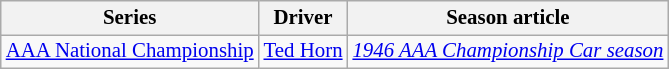<table class="wikitable" style="font-size: 87%;">
<tr>
<th>Series</th>
<th>Driver</th>
<th>Season article</th>
</tr>
<tr>
<td><a href='#'>AAA National Championship</a></td>
<td> <a href='#'>Ted Horn</a></td>
<td><em><a href='#'>1946 AAA Championship Car season</a></em></td>
</tr>
</table>
